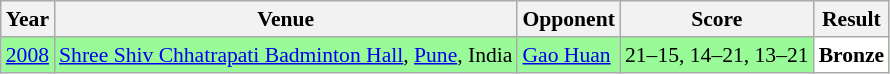<table class="sortable wikitable" style="font-size: 90%;">
<tr>
<th>Year</th>
<th>Venue</th>
<th>Opponent</th>
<th>Score</th>
<th>Result</th>
</tr>
<tr style="background:#98FB98">
<td align="center"><a href='#'>2008</a></td>
<td align="left"><a href='#'>Shree Shiv Chhatrapati Badminton Hall</a>, <a href='#'>Pune</a>, India</td>
<td align="left"> <a href='#'>Gao Huan</a></td>
<td align="left">21–15, 14–21, 13–21</td>
<td style="text-align:left; background:white"> <strong>Bronze</strong></td>
</tr>
</table>
